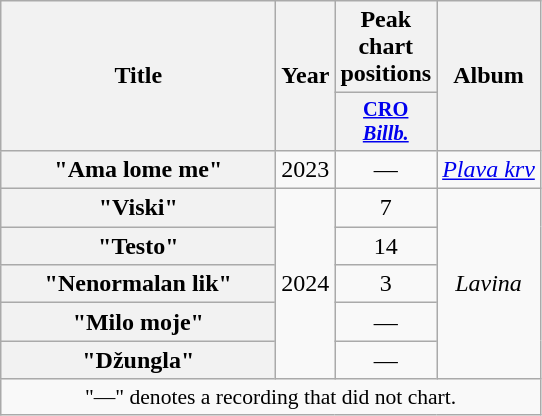<table class="wikitable plainrowheaders" style="text-align:center;">
<tr>
<th scope="col" style="width:11em;" rowspan="2">Title</th>
<th scope="col" rowspan="2">Year</th>
<th scope="col" colspan="1">Peak chart positions</th>
<th scope="col" rowspan="2">Album</th>
</tr>
<tr>
<th style="width:2.5em; font-size:85%"><a href='#'>CRO<br><em>Billb.</em></a><br></th>
</tr>
<tr>
<th scope="row">"Ama lome me"<br></th>
<td>2023</td>
<td>—</td>
<td><em><a href='#'>Plava krv</a></em></td>
</tr>
<tr>
<th scope="row">"Viski"<br></th>
<td rowspan="5">2024</td>
<td>7</td>
<td rowspan="5"><em>Lavina</em></td>
</tr>
<tr>
<th scope="row">"Testo"<br></th>
<td>14</td>
</tr>
<tr>
<th scope="row">"Nenormalan lik"<br></th>
<td>3</td>
</tr>
<tr>
<th scope="row">"Milo moje"<br></th>
<td>—</td>
</tr>
<tr>
<th scope="row">"Džungla"<br></th>
<td>—</td>
</tr>
<tr>
<td colspan="4" style="font-size:90%">"—" denotes a recording that did not chart.</td>
</tr>
</table>
